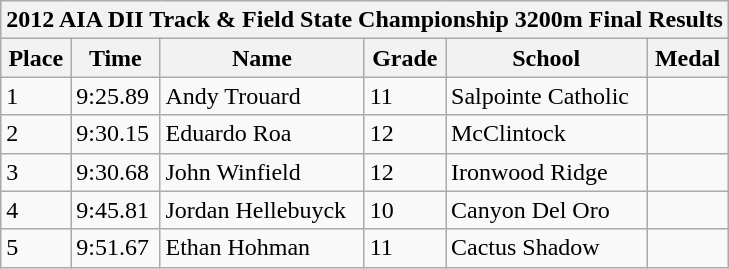<table class="wikitable">
<tr>
<th colspan="6">2012 AIA DII Track & Field State Championship 3200m Final Results</th>
</tr>
<tr>
<th>Place</th>
<th>Time</th>
<th>Name</th>
<th>Grade</th>
<th>School</th>
<th>Medal</th>
</tr>
<tr>
<td>1</td>
<td>9:25.89</td>
<td>Andy Trouard</td>
<td>11</td>
<td>Salpointe Catholic</td>
<td></td>
</tr>
<tr>
<td>2</td>
<td>9:30.15</td>
<td>Eduardo Roa</td>
<td>12</td>
<td>McClintock</td>
<td></td>
</tr>
<tr>
<td>3</td>
<td>9:30.68</td>
<td>John Winfield</td>
<td>12</td>
<td>Ironwood Ridge</td>
<td></td>
</tr>
<tr>
<td>4</td>
<td>9:45.81</td>
<td>Jordan Hellebuyck</td>
<td>10</td>
<td>Canyon Del Oro</td>
<td></td>
</tr>
<tr>
<td>5</td>
<td>9:51.67</td>
<td>Ethan Hohman</td>
<td>11</td>
<td>Cactus Shadow</td>
<td></td>
</tr>
</table>
